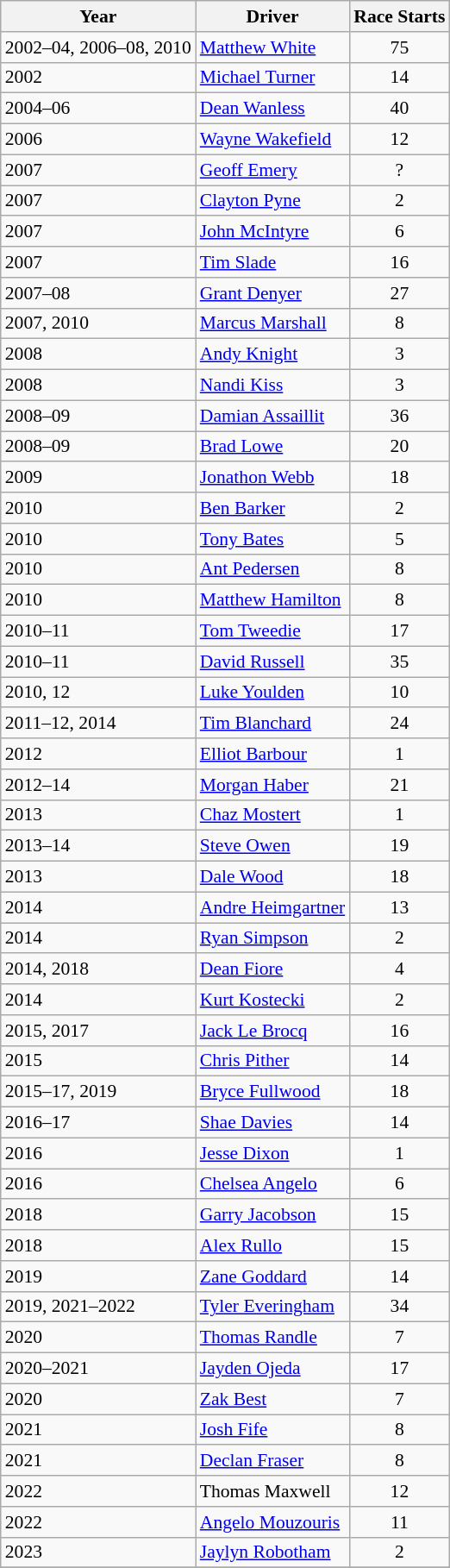<table class="wikitable" style="font-size: 90%;">
<tr>
<th>Year</th>
<th>Driver</th>
<th>Race Starts</th>
</tr>
<tr>
<td>2002–04, 2006–08, 2010</td>
<td> <a href='#'>Matthew White</a></td>
<td align="center">75</td>
</tr>
<tr>
<td>2002</td>
<td> <a href='#'>Michael Turner</a></td>
<td align="center">14</td>
</tr>
<tr>
<td>2004–06</td>
<td> <a href='#'>Dean Wanless</a></td>
<td align="center">40</td>
</tr>
<tr>
<td>2006</td>
<td> <a href='#'>Wayne Wakefield</a></td>
<td align="center">12</td>
</tr>
<tr>
<td>2007</td>
<td> <a href='#'>Geoff Emery</a></td>
<td align="center">?</td>
</tr>
<tr>
<td>2007</td>
<td> <a href='#'>Clayton Pyne</a></td>
<td align="center">2</td>
</tr>
<tr>
<td>2007</td>
<td> <a href='#'>John McIntyre</a></td>
<td align="center">6</td>
</tr>
<tr>
<td>2007</td>
<td> <a href='#'>Tim Slade</a></td>
<td align="center">16</td>
</tr>
<tr>
<td>2007–08</td>
<td> <a href='#'>Grant Denyer</a></td>
<td align="center">27</td>
</tr>
<tr>
<td>2007, 2010</td>
<td> <a href='#'>Marcus Marshall</a></td>
<td align="center">8</td>
</tr>
<tr>
<td>2008</td>
<td> <a href='#'>Andy Knight</a></td>
<td align="center">3</td>
</tr>
<tr>
<td>2008</td>
<td> <a href='#'>Nandi Kiss</a></td>
<td align="center">3</td>
</tr>
<tr>
<td>2008–09</td>
<td> <a href='#'>Damian Assaillit</a></td>
<td align="center">36</td>
</tr>
<tr>
<td>2008–09</td>
<td> <a href='#'>Brad Lowe</a></td>
<td align="center">20</td>
</tr>
<tr>
<td>2009</td>
<td> <a href='#'>Jonathon Webb</a></td>
<td align="center">18</td>
</tr>
<tr>
<td>2010</td>
<td> <a href='#'>Ben Barker</a></td>
<td align="center">2</td>
</tr>
<tr>
<td>2010</td>
<td> <a href='#'>Tony Bates</a></td>
<td align="center">5</td>
</tr>
<tr>
<td>2010</td>
<td> <a href='#'>Ant Pedersen</a></td>
<td align="center">8</td>
</tr>
<tr>
<td>2010</td>
<td> <a href='#'>Matthew Hamilton</a></td>
<td align="center">8</td>
</tr>
<tr>
<td>2010–11</td>
<td> <a href='#'>Tom Tweedie</a></td>
<td align="center">17</td>
</tr>
<tr>
<td>2010–11</td>
<td> <a href='#'>David Russell</a></td>
<td align="center">35</td>
</tr>
<tr>
<td>2010, 12</td>
<td> <a href='#'>Luke Youlden</a></td>
<td align="center">10</td>
</tr>
<tr>
<td>2011–12, 2014</td>
<td> <a href='#'>Tim Blanchard</a></td>
<td align="center">24</td>
</tr>
<tr>
<td>2012</td>
<td> <a href='#'>Elliot Barbour</a></td>
<td align="center">1</td>
</tr>
<tr>
<td>2012–14</td>
<td> <a href='#'>Morgan Haber</a></td>
<td align="center">21</td>
</tr>
<tr>
<td>2013</td>
<td> <a href='#'>Chaz Mostert</a></td>
<td align="center">1</td>
</tr>
<tr>
<td>2013–14</td>
<td> <a href='#'>Steve Owen</a></td>
<td align="center">19</td>
</tr>
<tr>
<td>2013</td>
<td> <a href='#'>Dale Wood</a></td>
<td align="center">18</td>
</tr>
<tr>
<td>2014</td>
<td> <a href='#'>Andre Heimgartner</a></td>
<td align="center">13</td>
</tr>
<tr>
<td>2014</td>
<td> <a href='#'>Ryan Simpson</a></td>
<td align="center">2</td>
</tr>
<tr>
<td>2014, 2018</td>
<td> <a href='#'>Dean Fiore</a></td>
<td align="center">4</td>
</tr>
<tr>
<td>2014</td>
<td> <a href='#'>Kurt Kostecki</a></td>
<td align="center">2</td>
</tr>
<tr>
<td>2015, 2017</td>
<td> <a href='#'>Jack Le Brocq</a></td>
<td align="center">16</td>
</tr>
<tr>
<td>2015</td>
<td> <a href='#'>Chris Pither</a></td>
<td align="center">14</td>
</tr>
<tr>
<td>2015–17, 2019</td>
<td> <a href='#'>Bryce Fullwood</a></td>
<td align="center">18</td>
</tr>
<tr>
<td>2016–17</td>
<td> <a href='#'>Shae Davies</a></td>
<td align="center">14</td>
</tr>
<tr>
<td>2016</td>
<td> <a href='#'>Jesse Dixon</a></td>
<td align="center">1</td>
</tr>
<tr>
<td>2016</td>
<td> <a href='#'>Chelsea Angelo</a></td>
<td align="center">6</td>
</tr>
<tr>
<td>2018</td>
<td> <a href='#'>Garry Jacobson</a></td>
<td align="center">15</td>
</tr>
<tr>
<td>2018</td>
<td> <a href='#'>Alex Rullo</a></td>
<td align="center">15</td>
</tr>
<tr>
<td>2019</td>
<td> <a href='#'>Zane Goddard</a></td>
<td align="center">14</td>
</tr>
<tr>
<td>2019, 2021–2022</td>
<td> <a href='#'>Tyler Everingham</a></td>
<td align="center">34</td>
</tr>
<tr>
<td>2020</td>
<td> <a href='#'>Thomas Randle</a></td>
<td align="center">7</td>
</tr>
<tr>
<td>2020–2021</td>
<td> <a href='#'>Jayden Ojeda</a></td>
<td align="center">17</td>
</tr>
<tr>
<td>2020</td>
<td> <a href='#'>Zak Best</a></td>
<td align="center">7</td>
</tr>
<tr>
<td>2021</td>
<td> <a href='#'>Josh Fife</a></td>
<td align="center">8</td>
</tr>
<tr>
<td>2021</td>
<td> <a href='#'>Declan Fraser</a></td>
<td align="center">8</td>
</tr>
<tr>
<td>2022</td>
<td> Thomas Maxwell</td>
<td align="center">12</td>
</tr>
<tr>
<td>2022</td>
<td> <a href='#'>Angelo Mouzouris</a></td>
<td align="center">11</td>
</tr>
<tr>
<td>2023</td>
<td> <a href='#'>Jaylyn Robotham</a></td>
<td align="center">2</td>
</tr>
<tr>
</tr>
</table>
